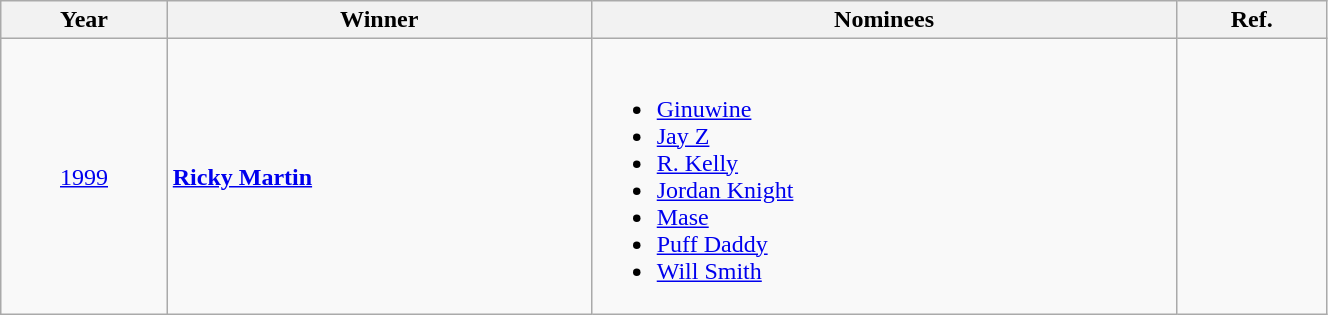<table class="wikitable" width=70%>
<tr>
<th>Year</th>
<th>Winner</th>
<th>Nominees</th>
<th>Ref.</th>
</tr>
<tr>
<td align="center"><a href='#'>1999</a></td>
<td><strong><a href='#'>Ricky Martin</a></strong></td>
<td><br><ul><li><a href='#'>Ginuwine</a></li><li><a href='#'>Jay Z</a></li><li><a href='#'>R. Kelly</a></li><li><a href='#'>Jordan Knight</a></li><li><a href='#'>Mase</a></li><li><a href='#'>Puff Daddy</a></li><li><a href='#'>Will Smith</a></li></ul></td>
<td align="center"></td>
</tr>
</table>
